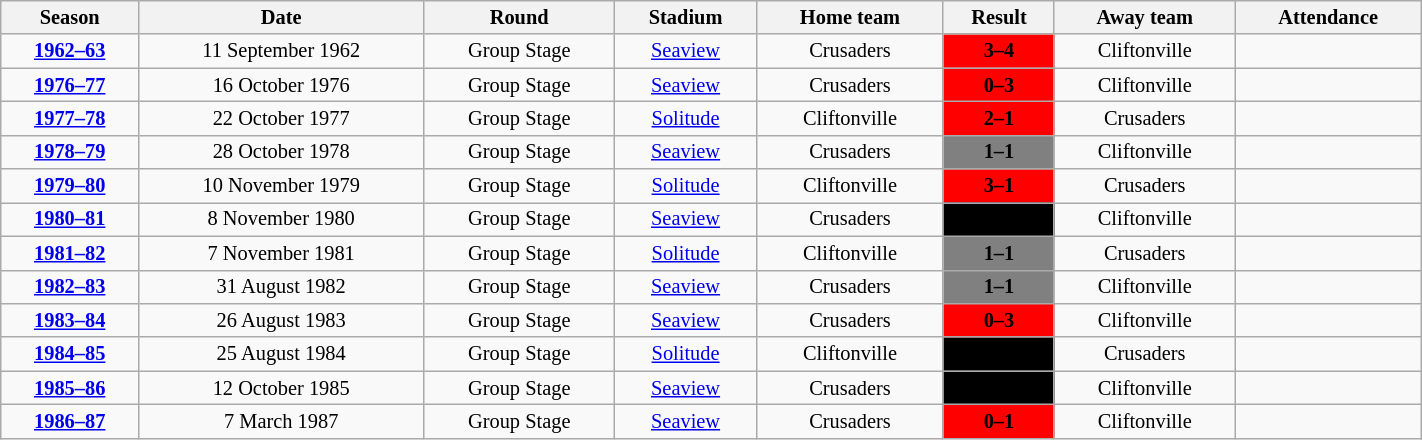<table class="wikitable" style="text-align: center; width: 75%; font-size: 85%">
<tr>
<th>Season</th>
<th>Date</th>
<th>Round</th>
<th>Stadium</th>
<th>Home team</th>
<th>Result</th>
<th>Away team</th>
<th>Attendance</th>
</tr>
<tr>
<td><strong><a href='#'>1962–63</a></strong></td>
<td>11 September 1962</td>
<td>Group Stage</td>
<td><a href='#'>Seaview</a></td>
<td>Crusaders</td>
<td style="text-align: center;" bgcolor=red><span><strong>3–4</strong></span></td>
<td>Cliftonville</td>
<td></td>
</tr>
<tr>
<td><strong><a href='#'>1976–77</a></strong></td>
<td>16 October 1976</td>
<td>Group Stage</td>
<td><a href='#'>Seaview</a></td>
<td>Crusaders</td>
<td style="text-align: center;" bgcolor=red><span><strong>0–3</strong></span></td>
<td>Cliftonville</td>
<td></td>
</tr>
<tr>
<td><strong><a href='#'>1977–78</a></strong></td>
<td>22 October 1977</td>
<td>Group Stage</td>
<td><a href='#'>Solitude</a></td>
<td>Cliftonville</td>
<td style="text-align: center;" bgcolor=red><span><strong>2–1</strong></span></td>
<td>Crusaders</td>
<td></td>
</tr>
<tr>
<td><strong><a href='#'>1978–79</a></strong></td>
<td>28 October 1978</td>
<td>Group Stage</td>
<td><a href='#'>Seaview</a></td>
<td>Crusaders</td>
<td style="text-align: center;" bgcolor=808080><span><strong>1–1</strong></span></td>
<td>Cliftonville</td>
<td></td>
</tr>
<tr>
<td><strong><a href='#'>1979–80</a></strong></td>
<td>10 November 1979</td>
<td>Group Stage</td>
<td><a href='#'>Solitude</a></td>
<td>Cliftonville</td>
<td style="text-align: center;" bgcolor=red><span><strong>3–1</strong></span></td>
<td>Crusaders</td>
<td></td>
</tr>
<tr>
<td><strong><a href='#'>1980–81</a></strong></td>
<td>8 November 1980</td>
<td>Group Stage</td>
<td><a href='#'>Seaview</a></td>
<td>Crusaders</td>
<td style="text-align: center;" bgcolor=black><span><strong>3–1</strong></span></td>
<td>Cliftonville</td>
<td></td>
</tr>
<tr>
<td><strong><a href='#'>1981–82</a></strong></td>
<td>7 November 1981</td>
<td>Group Stage</td>
<td><a href='#'>Solitude</a></td>
<td>Cliftonville</td>
<td style="text-align: center;" bgcolor=808080><span><strong>1–1</strong></span></td>
<td>Crusaders</td>
<td></td>
</tr>
<tr>
<td><strong><a href='#'>1982–83</a></strong></td>
<td>31 August 1982</td>
<td>Group Stage</td>
<td><a href='#'>Seaview</a></td>
<td>Crusaders</td>
<td style="text-align: center;" bgcolor=808080><span><strong>1–1</strong></span></td>
<td>Cliftonville</td>
<td></td>
</tr>
<tr>
<td><strong><a href='#'>1983–84</a></strong></td>
<td>26 August 1983</td>
<td>Group Stage</td>
<td><a href='#'>Seaview</a></td>
<td>Crusaders</td>
<td style="text-align: center;" bgcolor=red><span><strong>0–3</strong></span></td>
<td>Cliftonville</td>
<td></td>
</tr>
<tr>
<td><strong><a href='#'>1984–85</a></strong></td>
<td>25 August 1984</td>
<td>Group Stage</td>
<td><a href='#'>Solitude</a></td>
<td>Cliftonville</td>
<td style="text-align: center;" bgcolor=black><span><strong>1–3</strong></span></td>
<td>Crusaders</td>
<td></td>
</tr>
<tr>
<td><strong><a href='#'>1985–86</a></strong></td>
<td>12 October 1985</td>
<td>Group Stage</td>
<td><a href='#'>Seaview</a></td>
<td>Crusaders</td>
<td style="text-align: center;" bgcolor=black><span><strong>3–1</strong></span></td>
<td>Cliftonville</td>
<td></td>
</tr>
<tr>
<td><strong><a href='#'>1986–87</a></strong></td>
<td>7 March 1987</td>
<td>Group Stage</td>
<td><a href='#'>Seaview</a></td>
<td>Crusaders</td>
<td style="text-align: center;" bgcolor=red><span><strong>0–1</strong></span></td>
<td>Cliftonville</td>
<td></td>
</tr>
</table>
